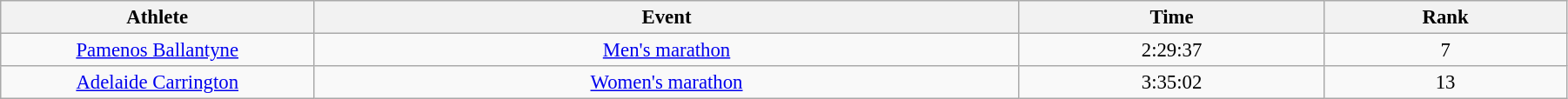<table class="wikitable" style="font-size:95%; text-align:center;" width="95%">
<tr>
<th>Athlete</th>
<th>Event</th>
<th>Time</th>
<th>Rank</th>
</tr>
<tr>
<td width=20%><a href='#'>Pamenos Ballantyne</a></td>
<td><a href='#'>Men's marathon</a></td>
<td>2:29:37</td>
<td>7</td>
</tr>
<tr>
<td width=20%><a href='#'>Adelaide Carrington</a></td>
<td><a href='#'>Women's marathon</a></td>
<td>3:35:02</td>
<td>13</td>
</tr>
</table>
